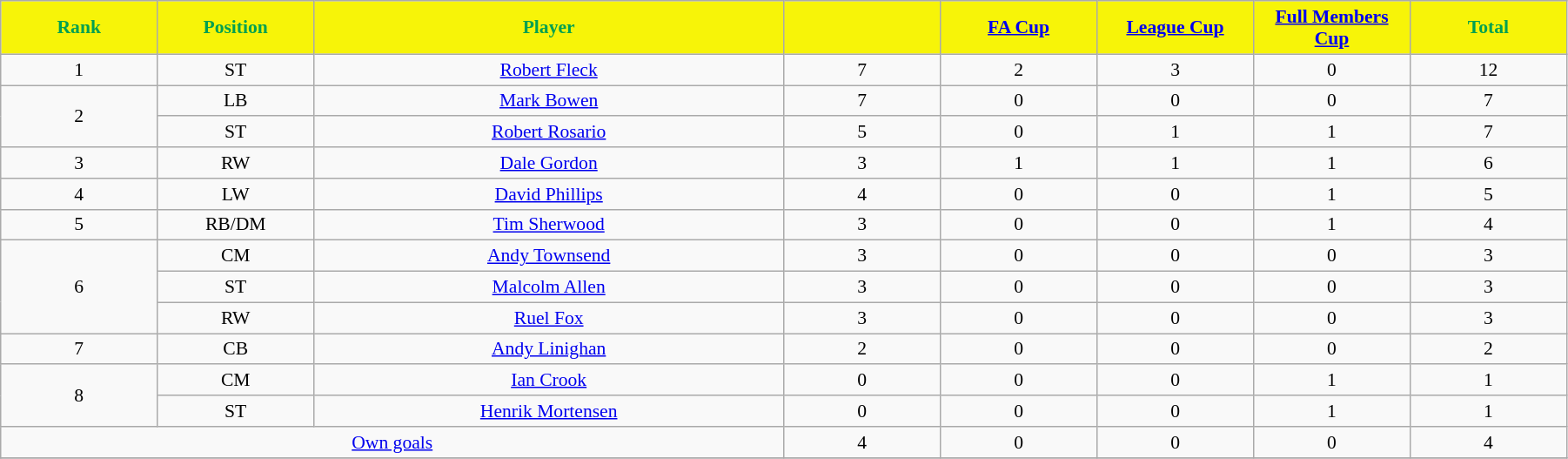<table class="wikitable"  style="text-align:center; font-size:90%; width:95%;">
<tr>
<th style="background:#F7F408; color:#00A050;  width:10%;">Rank</th>
<th style="background:#F7F408; color:#00A050;  width:10%;">Position</th>
<th style="background:#F7F408; color:#00A050; ">Player</th>
<th style="background:#F7F408; color:#00A050;  width:10%;"></th>
<th style="background:#F7F408; color:#00A050;  width:10%;"><a href='#'>FA Cup</a></th>
<th style="background:#F7F408; color:#00A050;  width:10%;"><a href='#'>League Cup</a></th>
<th style="background:#F7F408; color:#00A050;  width:10%;"><a href='#'>Full Members Cup</a></th>
<th style="background:#F7F408; color:#00A050;  width:10%;">Total</th>
</tr>
<tr>
<td>1</td>
<td>ST</td>
<td><a href='#'>Robert Fleck</a></td>
<td>7</td>
<td>2</td>
<td>3</td>
<td>0</td>
<td>12</td>
</tr>
<tr>
<td rowspan=2>2</td>
<td>LB</td>
<td><a href='#'>Mark Bowen</a></td>
<td>7</td>
<td>0</td>
<td>0</td>
<td>0</td>
<td>7</td>
</tr>
<tr>
<td>ST</td>
<td><a href='#'>Robert Rosario</a></td>
<td>5</td>
<td>0</td>
<td>1</td>
<td>1</td>
<td>7</td>
</tr>
<tr>
<td>3</td>
<td>RW</td>
<td><a href='#'>Dale Gordon</a></td>
<td>3</td>
<td>1</td>
<td>1</td>
<td>1</td>
<td>6</td>
</tr>
<tr>
<td>4</td>
<td>LW</td>
<td><a href='#'>David Phillips</a></td>
<td>4</td>
<td>0</td>
<td>0</td>
<td>1</td>
<td>5</td>
</tr>
<tr>
<td>5</td>
<td>RB/DM</td>
<td><a href='#'>Tim Sherwood</a></td>
<td>3</td>
<td>0</td>
<td>0</td>
<td>1</td>
<td>4</td>
</tr>
<tr>
<td rowspan=3>6</td>
<td>CM</td>
<td><a href='#'>Andy Townsend</a></td>
<td>3</td>
<td>0</td>
<td>0</td>
<td>0</td>
<td>3</td>
</tr>
<tr>
<td>ST</td>
<td><a href='#'>Malcolm Allen</a></td>
<td>3</td>
<td>0</td>
<td>0</td>
<td>0</td>
<td>3</td>
</tr>
<tr>
<td>RW</td>
<td><a href='#'>Ruel Fox</a></td>
<td>3</td>
<td>0</td>
<td>0</td>
<td>0</td>
<td>3</td>
</tr>
<tr>
<td>7</td>
<td>CB</td>
<td><a href='#'>Andy Linighan</a></td>
<td>2</td>
<td>0</td>
<td>0</td>
<td>0</td>
<td>2</td>
</tr>
<tr>
<td rowspan=2>8</td>
<td>CM</td>
<td><a href='#'>Ian Crook</a></td>
<td>0</td>
<td>0</td>
<td>0</td>
<td>1</td>
<td>1</td>
</tr>
<tr>
<td>ST</td>
<td><a href='#'>Henrik Mortensen</a></td>
<td>0</td>
<td>0</td>
<td>0</td>
<td>1</td>
<td>1</td>
</tr>
<tr>
<td colspan=3><a href='#'>Own goals</a></td>
<td>4</td>
<td>0</td>
<td>0</td>
<td>0</td>
<td>4</td>
</tr>
<tr>
</tr>
</table>
